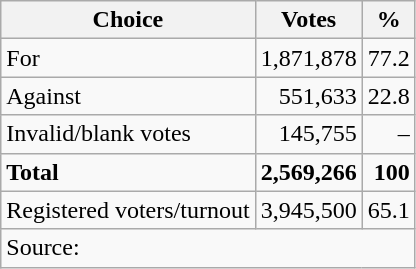<table class=wikitable style=text-align:right>
<tr>
<th>Choice</th>
<th>Votes</th>
<th>%</th>
</tr>
<tr>
<td align=left>For</td>
<td>1,871,878</td>
<td>77.2</td>
</tr>
<tr>
<td align=left>Against</td>
<td>551,633</td>
<td>22.8</td>
</tr>
<tr>
<td align=left>Invalid/blank votes</td>
<td>145,755</td>
<td>–</td>
</tr>
<tr>
<td align=left><strong>Total</strong></td>
<td><strong>2,569,266</strong></td>
<td><strong>100</strong></td>
</tr>
<tr>
<td align=left>Registered voters/turnout</td>
<td>3,945,500</td>
<td>65.1</td>
</tr>
<tr>
<td colspan=3 align=left>Source: </td>
</tr>
</table>
